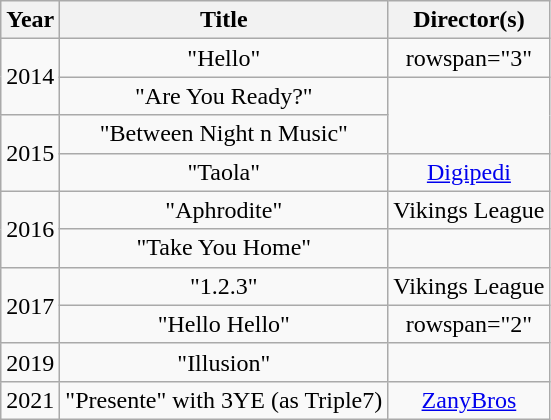<table class="wikitable" style="text-align:center;">
<tr>
<th>Year</th>
<th>Title</th>
<th>Director(s)</th>
</tr>
<tr>
<td rowspan="2">2014</td>
<td>"Hello"</td>
<td>rowspan="3" </td>
</tr>
<tr>
<td>"Are You Ready?"</td>
</tr>
<tr>
<td rowspan="2">2015</td>
<td>"Between Night n Music"</td>
</tr>
<tr>
<td>"Taola"</td>
<td><a href='#'>Digipedi</a></td>
</tr>
<tr>
<td rowspan="2">2016</td>
<td>"Aphrodite"</td>
<td>Vikings League</td>
</tr>
<tr>
<td>"Take You Home"</td>
<td></td>
</tr>
<tr>
<td rowspan="2">2017</td>
<td>"1.2.3"</td>
<td>Vikings League</td>
</tr>
<tr>
<td>"Hello Hello"</td>
<td>rowspan="2" </td>
</tr>
<tr>
<td>2019</td>
<td>"Illusion"</td>
</tr>
<tr>
<td>2021</td>
<td>"Presente" with 3YE (as Triple7)</td>
<td><a href='#'>ZanyBros</a></td>
</tr>
</table>
